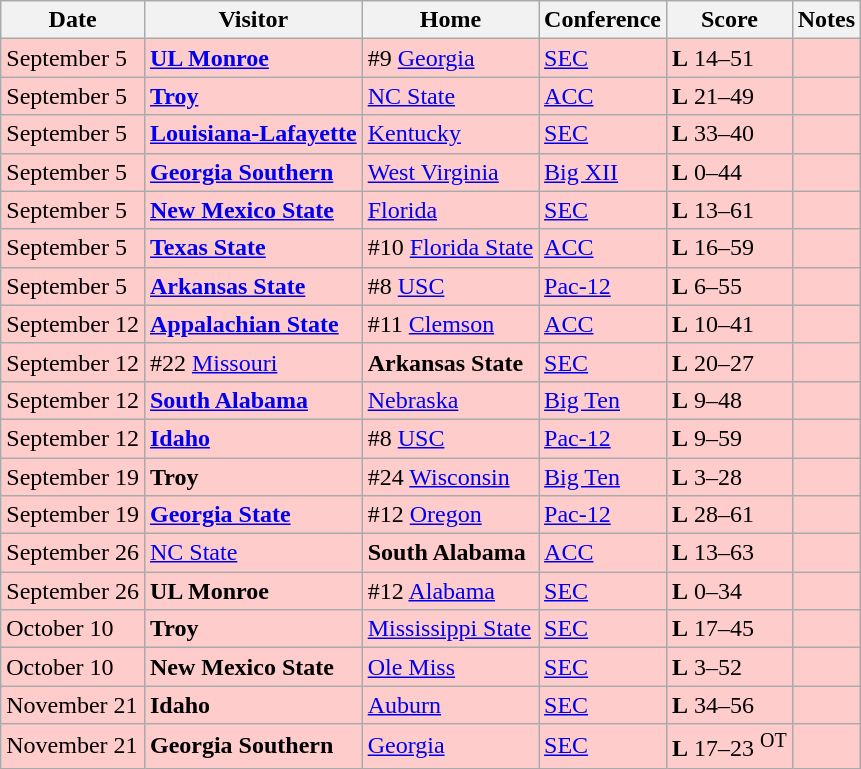<table class="wikitable">
<tr>
<th>Date</th>
<th>Visitor</th>
<th>Home</th>
<th>Conference</th>
<th>Score</th>
<th>Notes</th>
</tr>
<tr style="background:#fcc;">
<td>September 5</td>
<td><strong><a href='#'>UL Monroe</a></strong></td>
<td>#9 <a href='#'>Georgia</a></td>
<td><a href='#'>SEC</a></td>
<td><strong>L</strong> 14–51</td>
<td></td>
</tr>
<tr style="background:#fcc;">
<td>September 5</td>
<td><strong><a href='#'>Troy</a></strong></td>
<td><a href='#'>NC State</a></td>
<td><a href='#'>ACC</a></td>
<td><strong>L</strong> 21–49</td>
<td></td>
</tr>
<tr style="background:#fcc;">
<td>September 5</td>
<td><strong><a href='#'>Louisiana-Lafayette</a></strong></td>
<td><a href='#'>Kentucky</a></td>
<td><a href='#'>SEC</a></td>
<td><strong>L</strong> 33–40</td>
<td></td>
</tr>
<tr style="background:#fcc;">
<td>September 5</td>
<td><strong><a href='#'>Georgia Southern</a></strong></td>
<td><a href='#'>West Virginia</a></td>
<td><a href='#'>Big XII</a></td>
<td><strong>L</strong> 0–44</td>
<td></td>
</tr>
<tr style="background:#fcc;">
<td>September 5</td>
<td><strong><a href='#'>New Mexico State</a></strong></td>
<td><a href='#'>Florida</a></td>
<td><a href='#'>SEC</a></td>
<td><strong>L</strong> 13–61</td>
<td></td>
</tr>
<tr style="background:#fcc;">
<td>September 5</td>
<td><strong><a href='#'>Texas State</a></strong></td>
<td>#10 <a href='#'>Florida State</a></td>
<td><a href='#'>ACC</a></td>
<td><strong>L</strong> 16–59</td>
<td></td>
</tr>
<tr style="background:#fcc;">
<td>September 5</td>
<td><strong><a href='#'>Arkansas State</a></strong></td>
<td>#8 <a href='#'>USC</a></td>
<td><a href='#'>Pac-12</a></td>
<td><strong>L</strong> 6–55</td>
<td></td>
</tr>
<tr style="background:#fcc;">
<td>September 12</td>
<td><strong><a href='#'>Appalachian State</a></strong></td>
<td>#11 <a href='#'>Clemson</a></td>
<td><a href='#'>ACC</a></td>
<td><strong>L</strong> 10–41</td>
<td></td>
</tr>
<tr style="background:#fcc;">
<td>September 12</td>
<td>#22 <a href='#'>Missouri</a></td>
<td><strong>Arkansas State</strong></td>
<td><a href='#'>SEC</a></td>
<td><strong>L</strong> 20–27</td>
<td></td>
</tr>
<tr style="background:#fcc;">
<td>September 12</td>
<td><strong><a href='#'>South Alabama</a></strong></td>
<td><a href='#'>Nebraska</a></td>
<td><a href='#'>Big Ten</a></td>
<td><strong>L</strong> 9–48</td>
<td></td>
</tr>
<tr style="background:#fcc;">
<td>September 12</td>
<td><strong><a href='#'>Idaho</a></strong></td>
<td>#8 <a href='#'>USC</a></td>
<td><a href='#'>Pac-12</a></td>
<td><strong>L</strong> 9–59</td>
<td></td>
</tr>
<tr style="background:#fcc;">
<td>September 19</td>
<td><strong>Troy</strong></td>
<td>#24 <a href='#'>Wisconsin</a></td>
<td><a href='#'>Big Ten</a></td>
<td><strong>L</strong> 3–28</td>
<td></td>
</tr>
<tr style="background:#fcc;">
<td>September 19</td>
<td><strong><a href='#'>Georgia State</a></strong></td>
<td>#12 <a href='#'>Oregon</a></td>
<td><a href='#'>Pac-12</a></td>
<td><strong>L</strong> 28–61</td>
<td></td>
</tr>
<tr style="background:#fcc;">
<td>September 26</td>
<td><a href='#'>NC State</a></td>
<td><strong>South Alabama</strong></td>
<td><a href='#'>ACC</a></td>
<td><strong>L</strong> 13–63</td>
<td></td>
</tr>
<tr style="background:#fcc;">
<td>September 26</td>
<td><strong>UL Monroe</strong></td>
<td>#12 <a href='#'>Alabama</a></td>
<td><a href='#'>SEC</a></td>
<td><strong>L</strong> 0–34</td>
<td></td>
</tr>
<tr style="background:#fcc;">
<td>October 10</td>
<td><strong>Troy</strong></td>
<td><a href='#'>Mississippi State</a></td>
<td><a href='#'>SEC</a></td>
<td><strong>L</strong> 17–45</td>
<td></td>
</tr>
<tr style="background:#fcc;">
<td>October 10</td>
<td><strong>New Mexico State</strong></td>
<td><a href='#'>Ole Miss</a></td>
<td><a href='#'>SEC</a></td>
<td><strong>L</strong> 3–52</td>
<td></td>
</tr>
<tr style="background:#fcc;">
<td>November 21</td>
<td><strong>Idaho</strong></td>
<td><a href='#'>Auburn</a></td>
<td><a href='#'>SEC</a></td>
<td><strong>L</strong> 34–56</td>
<td></td>
</tr>
<tr style="background:#fcc;">
<td>November 21</td>
<td><strong>Georgia Southern</strong></td>
<td><a href='#'>Georgia</a></td>
<td><a href='#'>SEC</a></td>
<td><strong>L</strong> 17–23 <sup>OT</sup></td>
<td></td>
</tr>
</table>
